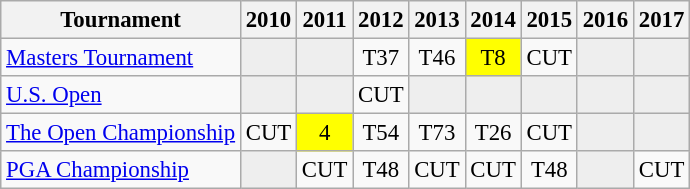<table class="wikitable" style="font-size:95%;text-align:center;">
<tr>
<th>Tournament</th>
<th>2010</th>
<th>2011</th>
<th>2012</th>
<th>2013</th>
<th>2014</th>
<th>2015</th>
<th>2016</th>
<th>2017</th>
</tr>
<tr>
<td align=left><a href='#'>Masters Tournament</a></td>
<td style="background:#eeeeee;"></td>
<td style="background:#eeeeee;"></td>
<td>T37</td>
<td>T46</td>
<td style="background:yellow;">T8</td>
<td>CUT</td>
<td style="background:#eeeeee;"></td>
<td style="background:#eeeeee;"></td>
</tr>
<tr>
<td align=left><a href='#'>U.S. Open</a></td>
<td style="background:#eeeeee;"></td>
<td style="background:#eeeeee;"></td>
<td>CUT</td>
<td style="background:#eeeeee;"></td>
<td style="background:#eeeeee;"></td>
<td style="background:#eeeeee;"></td>
<td style="background:#eeeeee;"></td>
<td style="background:#eeeeee;"></td>
</tr>
<tr>
<td align=left><a href='#'>The Open Championship</a></td>
<td>CUT</td>
<td style="background:yellow;">4</td>
<td>T54</td>
<td>T73</td>
<td>T26</td>
<td>CUT</td>
<td style="background:#eeeeee;"></td>
<td style="background:#eeeeee;"></td>
</tr>
<tr>
<td align=left><a href='#'>PGA Championship</a></td>
<td style="background:#eeeeee;"></td>
<td>CUT</td>
<td>T48</td>
<td>CUT</td>
<td>CUT</td>
<td>T48</td>
<td style="background:#eeeeee;"></td>
<td>CUT</td>
</tr>
</table>
